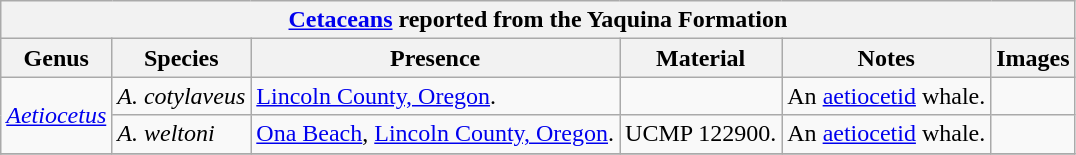<table class="wikitable" align="center">
<tr>
<th colspan="6" align="center"><strong><a href='#'>Cetaceans</a> reported from the Yaquina Formation</strong></th>
</tr>
<tr>
<th>Genus</th>
<th>Species</th>
<th>Presence</th>
<th><strong>Material</strong></th>
<th>Notes</th>
<th>Images</th>
</tr>
<tr>
<td rowspan=2><em><a href='#'>Aetiocetus</a></em></td>
<td><em>A. cotylaveus</em></td>
<td><a href='#'>Lincoln County, Oregon</a>.</td>
<td></td>
<td>An <a href='#'>aetiocetid</a> whale.</td>
<td></td>
</tr>
<tr>
<td><em>A. weltoni</em></td>
<td><a href='#'>Ona Beach</a>, <a href='#'>Lincoln County, Oregon</a>.</td>
<td>UCMP 122900.</td>
<td>An <a href='#'>aetiocetid</a> whale.</td>
<td></td>
</tr>
<tr>
</tr>
</table>
